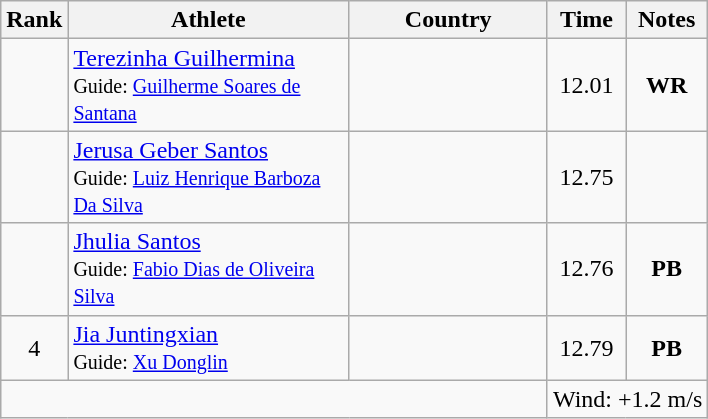<table class="wikitable sortable" style="text-align:center">
<tr>
<th>Rank</th>
<th style="width:180px">Athlete</th>
<th style="width:125px">Country</th>
<th>Time</th>
<th>Notes</th>
</tr>
<tr>
<td></td>
<td style="text-align:left;"><a href='#'>Terezinha Guilhermina</a><br><small>Guide: <a href='#'>Guilherme Soares de Santana</a></small></td>
<td style="text-align:left;"></td>
<td>12.01</td>
<td><strong>WR</strong></td>
</tr>
<tr>
<td></td>
<td style="text-align:left;"><a href='#'>Jerusa Geber Santos</a><br><small>Guide: <a href='#'>Luiz Henrique Barboza Da Silva</a></small></td>
<td style="text-align:left;"></td>
<td>12.75</td>
<td></td>
</tr>
<tr>
<td></td>
<td style="text-align:left;"><a href='#'>Jhulia Santos</a><br><small>Guide: <a href='#'>Fabio Dias de Oliveira Silva</a></small></td>
<td style="text-align:left;"></td>
<td>12.76</td>
<td><strong>PB</strong></td>
</tr>
<tr>
<td>4</td>
<td style="text-align:left;"><a href='#'>Jia Juntingxian</a><br><small>Guide: <a href='#'>Xu Donglin</a></small></td>
<td style="text-align:left;"></td>
<td>12.79</td>
<td><strong>PB</strong></td>
</tr>
<tr class="sortbottom">
<td colspan="3"></td>
<td colspan="2">Wind: +1.2 m/s</td>
</tr>
</table>
